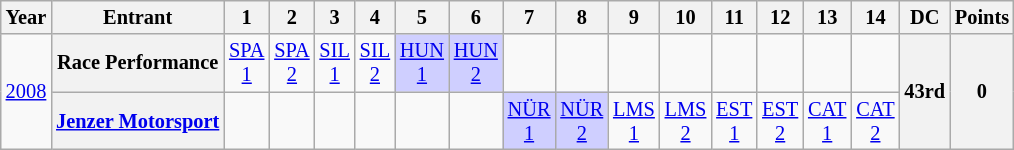<table class="wikitable" style="text-align:center; font-size:85%">
<tr>
<th>Year</th>
<th>Entrant</th>
<th>1</th>
<th>2</th>
<th>3</th>
<th>4</th>
<th>5</th>
<th>6</th>
<th>7</th>
<th>8</th>
<th>9</th>
<th>10</th>
<th>11</th>
<th>12</th>
<th>13</th>
<th>14</th>
<th>DC</th>
<th>Points</th>
</tr>
<tr>
<td rowspan="2"><a href='#'>2008</a></td>
<th nowrap>Race Performance</th>
<td><a href='#'>SPA<br>1</a></td>
<td><a href='#'>SPA<br>2</a></td>
<td><a href='#'>SIL<br>1</a></td>
<td><a href='#'>SIL<br>2</a></td>
<td style="background:#cfcfff;"><a href='#'>HUN<br>1</a><br></td>
<td style="background:#cfcfff;"><a href='#'>HUN<br>2</a><br></td>
<td></td>
<td></td>
<td></td>
<td></td>
<td></td>
<td></td>
<td></td>
<td></td>
<th rowspan="2">43rd</th>
<th rowspan="2">0</th>
</tr>
<tr>
<th nowrap><a href='#'>Jenzer Motorsport</a></th>
<td></td>
<td></td>
<td></td>
<td></td>
<td></td>
<td></td>
<td style="background:#cfcfff;"><a href='#'>NÜR<br>1</a><br></td>
<td style="background:#cfcfff;"><a href='#'>NÜR<br>2</a><br></td>
<td><a href='#'>LMS<br>1</a></td>
<td><a href='#'>LMS<br>2</a></td>
<td><a href='#'>EST<br>1</a></td>
<td><a href='#'>EST<br>2</a></td>
<td><a href='#'>CAT<br>1</a></td>
<td><a href='#'>CAT<br>2</a></td>
</tr>
</table>
